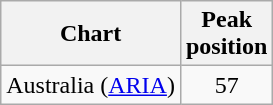<table class="wikitable">
<tr>
<th align="left">Chart</th>
<th align="left">Peak<br>position</th>
</tr>
<tr>
<td>Australia (<a href='#'>ARIA</a>)</td>
<td align="center">57</td>
</tr>
</table>
